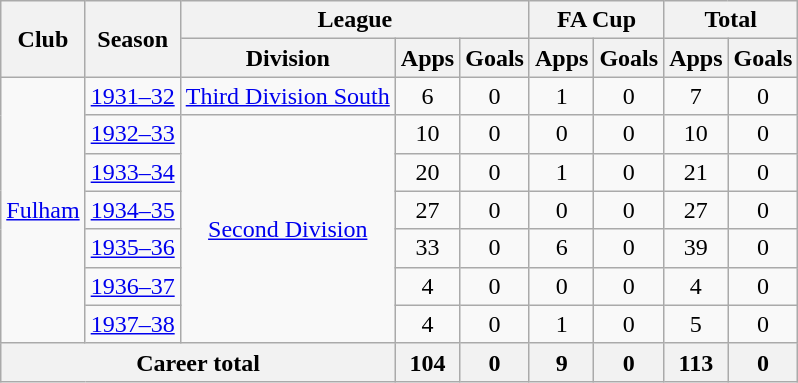<table class="wikitable" style="text-align: center;">
<tr>
<th rowspan="2">Club</th>
<th rowspan="2">Season</th>
<th colspan="3">League</th>
<th colspan="2">FA Cup</th>
<th colspan="2">Total</th>
</tr>
<tr>
<th>Division</th>
<th>Apps</th>
<th>Goals</th>
<th>Apps</th>
<th>Goals</th>
<th>Apps</th>
<th>Goals</th>
</tr>
<tr>
<td rowspan="7"><a href='#'>Fulham</a></td>
<td><a href='#'>1931–32</a></td>
<td><a href='#'>Third Division South</a></td>
<td>6</td>
<td>0</td>
<td>1</td>
<td>0</td>
<td>7</td>
<td>0</td>
</tr>
<tr>
<td><a href='#'>1932–33</a></td>
<td rowspan="6"><a href='#'>Second Division</a></td>
<td>10</td>
<td>0</td>
<td>0</td>
<td>0</td>
<td>10</td>
<td>0</td>
</tr>
<tr>
<td><a href='#'>1933–34</a></td>
<td>20</td>
<td>0</td>
<td>1</td>
<td>0</td>
<td>21</td>
<td>0</td>
</tr>
<tr>
<td><a href='#'>1934–35</a></td>
<td>27</td>
<td>0</td>
<td>0</td>
<td>0</td>
<td>27</td>
<td>0</td>
</tr>
<tr>
<td><a href='#'>1935–36</a></td>
<td>33</td>
<td>0</td>
<td>6</td>
<td>0</td>
<td>39</td>
<td>0</td>
</tr>
<tr>
<td><a href='#'>1936–37</a></td>
<td>4</td>
<td>0</td>
<td>0</td>
<td>0</td>
<td>4</td>
<td>0</td>
</tr>
<tr>
<td><a href='#'>1937–38</a></td>
<td>4</td>
<td>0</td>
<td>1</td>
<td>0</td>
<td>5</td>
<td>0</td>
</tr>
<tr>
<th colspan="3">Career total</th>
<th>104</th>
<th>0</th>
<th>9</th>
<th>0</th>
<th>113</th>
<th>0</th>
</tr>
</table>
